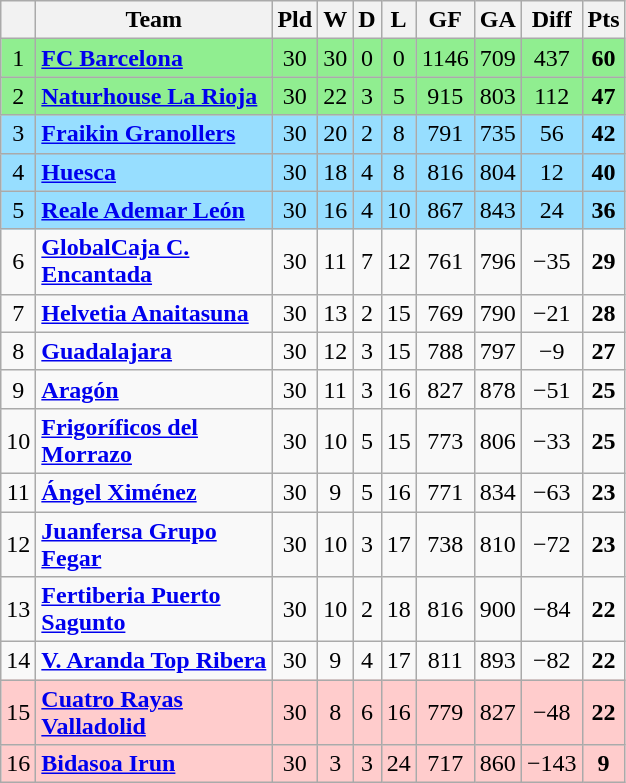<table class="wikitable sortable" style="text-align:center">
<tr>
<th></th>
<th width="150">Team</th>
<th>Pld</th>
<th>W</th>
<th>D</th>
<th>L</th>
<th>GF</th>
<th>GA</th>
<th>Diff</th>
<th>Pts</th>
</tr>
<tr style="background: #90EE90;">
<td>1</td>
<td align="left"><strong><a href='#'>FC Barcelona</a></strong></td>
<td>30</td>
<td>30</td>
<td>0</td>
<td>0</td>
<td>1146</td>
<td>709</td>
<td>437</td>
<td><strong>60</strong></td>
</tr>
<tr style="background: #90EE90;">
<td>2</td>
<td align="left"><strong><a href='#'>Naturhouse La Rioja</a></strong></td>
<td>30</td>
<td>22</td>
<td>3</td>
<td>5</td>
<td>915</td>
<td>803</td>
<td>112</td>
<td><strong>47</strong></td>
</tr>
<tr style="background: #97DEFF;">
<td>3</td>
<td align="left"><strong><a href='#'>Fraikin Granollers</a></strong></td>
<td>30</td>
<td>20</td>
<td>2</td>
<td>8</td>
<td>791</td>
<td>735</td>
<td>56</td>
<td><strong>42</strong></td>
</tr>
<tr style="background: #97DEFF;">
<td>4</td>
<td align="left"><strong><a href='#'>Huesca</a></strong></td>
<td>30</td>
<td>18</td>
<td>4</td>
<td>8</td>
<td>816</td>
<td>804</td>
<td>12</td>
<td><strong>40</strong></td>
</tr>
<tr style="background: #97DEFF;">
<td>5</td>
<td align="left"><strong><a href='#'>Reale Ademar León</a></strong></td>
<td>30</td>
<td>16</td>
<td>4</td>
<td>10</td>
<td>867</td>
<td>843</td>
<td>24</td>
<td><strong>36</strong></td>
</tr>
<tr>
<td>6</td>
<td align="left"><strong><a href='#'>GlobalCaja C. Encantada</a></strong></td>
<td>30</td>
<td>11</td>
<td>7</td>
<td>12</td>
<td>761</td>
<td>796</td>
<td>−35</td>
<td><strong>29</strong></td>
</tr>
<tr>
<td>7</td>
<td align="left"><strong><a href='#'>Helvetia Anaitasuna</a></strong></td>
<td>30</td>
<td>13</td>
<td>2</td>
<td>15</td>
<td>769</td>
<td>790</td>
<td>−21</td>
<td><strong>28</strong></td>
</tr>
<tr>
<td>8</td>
<td align="left"><strong><a href='#'>Guadalajara</a></strong></td>
<td>30</td>
<td>12</td>
<td>3</td>
<td>15</td>
<td>788</td>
<td>797</td>
<td>−9</td>
<td><strong>27</strong></td>
</tr>
<tr>
<td>9</td>
<td align="left"><strong><a href='#'>Aragón</a></strong></td>
<td>30</td>
<td>11</td>
<td>3</td>
<td>16</td>
<td>827</td>
<td>878</td>
<td>−51</td>
<td><strong>25</strong></td>
</tr>
<tr>
<td>10</td>
<td align="left"><strong><a href='#'>Frigoríficos del Morrazo</a></strong></td>
<td>30</td>
<td>10</td>
<td>5</td>
<td>15</td>
<td>773</td>
<td>806</td>
<td>−33</td>
<td><strong>25</strong></td>
</tr>
<tr>
<td>11</td>
<td align="left"><strong><a href='#'>Ángel Ximénez</a></strong></td>
<td>30</td>
<td>9</td>
<td>5</td>
<td>16</td>
<td>771</td>
<td>834</td>
<td>−63</td>
<td><strong>23</strong></td>
</tr>
<tr>
<td>12</td>
<td align="left"><strong><a href='#'>Juanfersa Grupo Fegar</a></strong></td>
<td>30</td>
<td>10</td>
<td>3</td>
<td>17</td>
<td>738</td>
<td>810</td>
<td>−72</td>
<td><strong>23</strong></td>
</tr>
<tr>
<td>13</td>
<td align="left"><strong><a href='#'>Fertiberia Puerto Sagunto</a></strong></td>
<td>30</td>
<td>10</td>
<td>2</td>
<td>18</td>
<td>816</td>
<td>900</td>
<td>−84</td>
<td><strong>22</strong></td>
</tr>
<tr>
<td>14</td>
<td align="left"><strong><a href='#'>V. Aranda Top Ribera</a></strong></td>
<td>30</td>
<td>9</td>
<td>4</td>
<td>17</td>
<td>811</td>
<td>893</td>
<td>−82</td>
<td><strong>22</strong></td>
</tr>
<tr style="background: #FFCCCC;">
<td>15</td>
<td align="left"><strong><a href='#'>Cuatro Rayas Valladolid</a></strong></td>
<td>30</td>
<td>8</td>
<td>6</td>
<td>16</td>
<td>779</td>
<td>827</td>
<td>−48</td>
<td><strong>22</strong></td>
</tr>
<tr style="background: #FFCCCC;">
<td>16</td>
<td align="left"><strong><a href='#'>Bidasoa Irun</a></strong></td>
<td>30</td>
<td>3</td>
<td>3</td>
<td>24</td>
<td>717</td>
<td>860</td>
<td>−143</td>
<td><strong>9</strong></td>
</tr>
</table>
